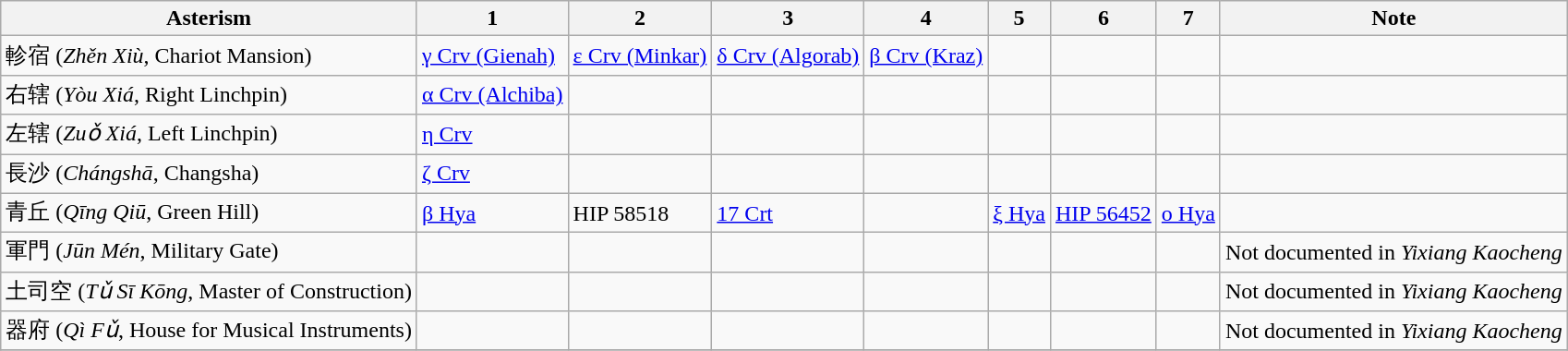<table class = "wikitable">
<tr>
<th>Asterism</th>
<th>1</th>
<th>2</th>
<th>3</th>
<th>4</th>
<th>5</th>
<th>6</th>
<th>7</th>
<th>Note</th>
</tr>
<tr>
<td>軫宿 (<em>Zhěn Xiù</em>, Chariot Mansion)</td>
<td><a href='#'>γ Crv (Gienah)</a></td>
<td><a href='#'>ε Crv (Minkar)</a></td>
<td><a href='#'>δ Crv (Algorab)</a></td>
<td><a href='#'>β Crv (Kraz)</a></td>
<td></td>
<td></td>
<td></td>
<td></td>
</tr>
<tr>
<td>右辖 (<em>Yòu Xiá</em>, Right Linchpin)</td>
<td><a href='#'>α Crv (Alchiba)</a></td>
<td></td>
<td></td>
<td></td>
<td></td>
<td></td>
<td></td>
<td></td>
</tr>
<tr>
<td>左辖 (<em>Zuǒ Xiá</em>, Left Linchpin)</td>
<td><a href='#'>η Crv</a></td>
<td></td>
<td></td>
<td></td>
<td></td>
<td></td>
<td></td>
<td></td>
</tr>
<tr>
<td>長沙 (<em>Chángshā</em>, Changsha)</td>
<td><a href='#'>ζ Crv</a></td>
<td></td>
<td></td>
<td></td>
<td></td>
<td></td>
<td></td>
<td></td>
</tr>
<tr>
<td>青丘 (<em>Qīng Qiū</em>, Green Hill)</td>
<td><a href='#'>β Hya</a></td>
<td>HIP 58518</td>
<td><a href='#'>17 Crt</a></td>
<td></td>
<td><a href='#'>ξ Hya</a></td>
<td><a href='#'>HIP 56452</a></td>
<td><a href='#'>ο Hya</a></td>
<td></td>
</tr>
<tr>
<td>軍門 (<em>Jūn Mén</em>, Military Gate)</td>
<td></td>
<td></td>
<td></td>
<td></td>
<td></td>
<td></td>
<td></td>
<td>Not documented in <em>Yixiang Kaocheng</em></td>
</tr>
<tr>
<td>土司空 (<em>Tǔ Sī Kōng</em>, Master of Construction)</td>
<td></td>
<td></td>
<td></td>
<td></td>
<td></td>
<td></td>
<td></td>
<td>Not documented in <em>Yixiang Kaocheng</em></td>
</tr>
<tr>
<td>器府 (<em>Qì Fǔ</em>, House for Musical Instruments)</td>
<td></td>
<td></td>
<td></td>
<td></td>
<td></td>
<td></td>
<td></td>
<td>Not documented in <em>Yixiang Kaocheng</em></td>
</tr>
<tr>
</tr>
</table>
